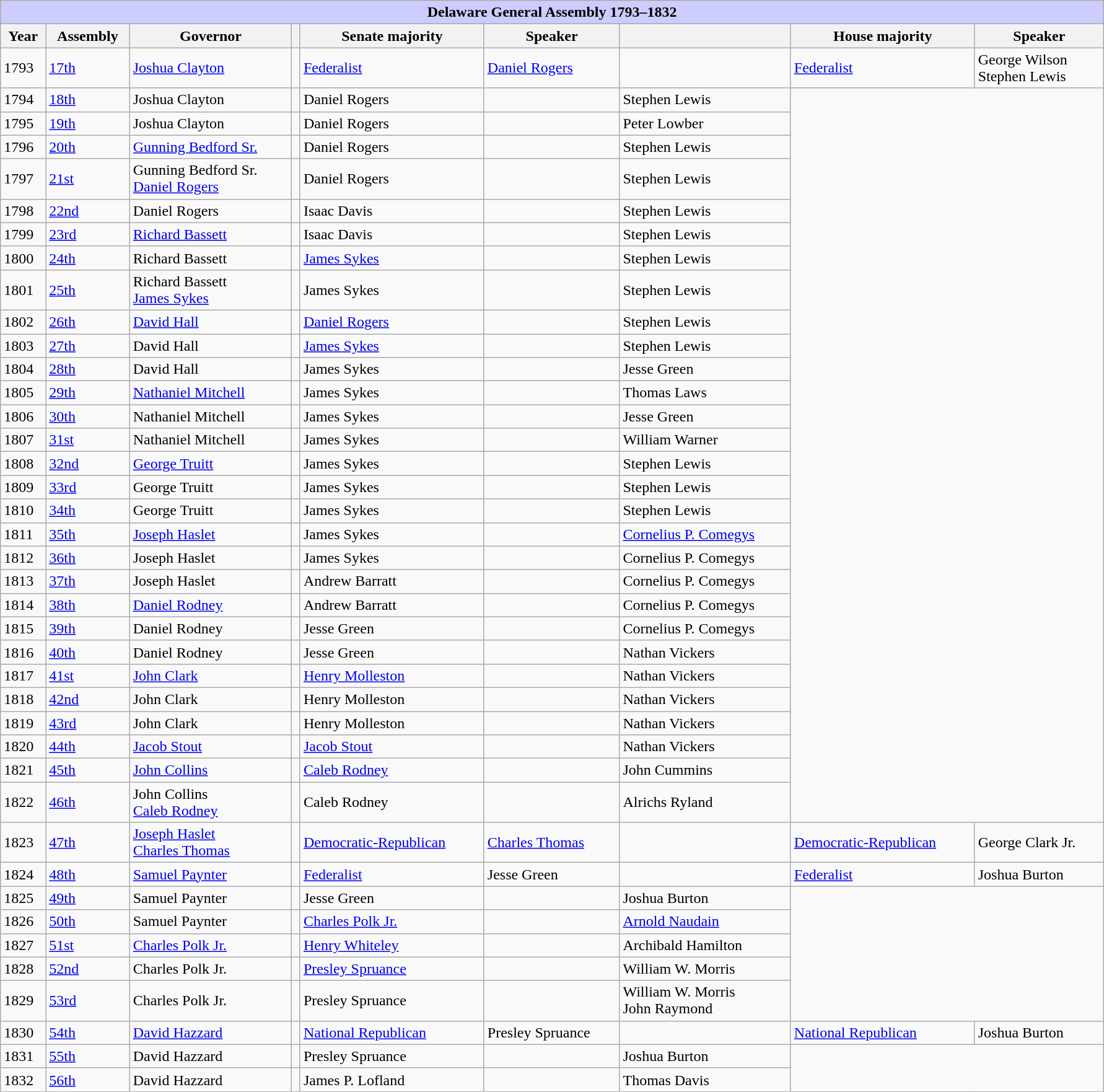<table class=wikitable style="width: 94%" style="text-align: center;" align="center">
<tr bgcolor=#cccccc>
<th colspan=12 style="background: #ccccff;"><strong>Delaware General Assembly 1793–1832</strong></th>
</tr>
<tr>
<th><strong>Year</strong></th>
<th><strong>Assembly</strong></th>
<th><strong>Governor</strong></th>
<th></th>
<th><strong>Senate majority</strong></th>
<th><strong>Speaker</strong></th>
<th></th>
<th><strong>House majority</strong></th>
<th><strong>Speaker</strong></th>
</tr>
<tr>
<td>1793</td>
<td><a href='#'>17th</a></td>
<td><a href='#'>Joshua Clayton</a></td>
<td></td>
<td><a href='#'>Federalist</a></td>
<td><a href='#'>Daniel Rogers</a></td>
<td></td>
<td><a href='#'>Federalist</a></td>
<td>George Wilson<br>Stephen Lewis</td>
</tr>
<tr>
<td>1794</td>
<td><a href='#'>18th</a></td>
<td>Joshua Clayton</td>
<td></td>
<td>Daniel Rogers</td>
<td></td>
<td>Stephen Lewis</td>
</tr>
<tr>
<td>1795</td>
<td><a href='#'>19th</a></td>
<td>Joshua Clayton</td>
<td></td>
<td>Daniel Rogers</td>
<td></td>
<td>Peter Lowber</td>
</tr>
<tr>
<td>1796</td>
<td><a href='#'>20th</a></td>
<td><a href='#'>Gunning Bedford Sr.</a></td>
<td></td>
<td>Daniel Rogers</td>
<td></td>
<td>Stephen Lewis</td>
</tr>
<tr>
<td>1797</td>
<td><a href='#'>21st</a></td>
<td>Gunning Bedford Sr.<br><a href='#'>Daniel Rogers</a></td>
<td></td>
<td>Daniel Rogers</td>
<td></td>
<td>Stephen Lewis</td>
</tr>
<tr>
<td>1798</td>
<td><a href='#'>22nd</a></td>
<td>Daniel Rogers</td>
<td></td>
<td>Isaac Davis</td>
<td></td>
<td>Stephen Lewis</td>
</tr>
<tr>
<td>1799</td>
<td><a href='#'>23rd</a></td>
<td><a href='#'>Richard Bassett</a></td>
<td></td>
<td>Isaac Davis</td>
<td></td>
<td>Stephen Lewis</td>
</tr>
<tr>
<td>1800</td>
<td><a href='#'>24th</a></td>
<td>Richard Bassett</td>
<td></td>
<td><a href='#'>James Sykes</a></td>
<td></td>
<td>Stephen Lewis</td>
</tr>
<tr>
<td>1801</td>
<td><a href='#'>25th</a></td>
<td>Richard Bassett<br><a href='#'>James Sykes</a></td>
<td></td>
<td>James Sykes</td>
<td></td>
<td>Stephen Lewis</td>
</tr>
<tr>
<td>1802</td>
<td><a href='#'>26th</a></td>
<td><a href='#'>David Hall</a></td>
<td></td>
<td><a href='#'>Daniel Rogers</a></td>
<td></td>
<td>Stephen Lewis</td>
</tr>
<tr>
<td>1803</td>
<td><a href='#'>27th</a></td>
<td>David Hall</td>
<td></td>
<td><a href='#'>James Sykes</a></td>
<td></td>
<td>Stephen Lewis</td>
</tr>
<tr>
<td>1804</td>
<td><a href='#'>28th</a></td>
<td>David Hall</td>
<td></td>
<td>James Sykes</td>
<td></td>
<td>Jesse Green</td>
</tr>
<tr>
<td>1805</td>
<td><a href='#'>29th</a></td>
<td><a href='#'>Nathaniel Mitchell</a></td>
<td></td>
<td>James Sykes</td>
<td></td>
<td>Thomas Laws</td>
</tr>
<tr>
<td>1806</td>
<td><a href='#'>30th</a></td>
<td>Nathaniel Mitchell</td>
<td></td>
<td>James Sykes</td>
<td></td>
<td>Jesse Green</td>
</tr>
<tr>
<td>1807</td>
<td><a href='#'>31st</a></td>
<td>Nathaniel Mitchell</td>
<td></td>
<td>James Sykes</td>
<td></td>
<td>William Warner</td>
</tr>
<tr>
<td>1808</td>
<td><a href='#'>32nd</a></td>
<td><a href='#'>George Truitt</a></td>
<td></td>
<td>James Sykes</td>
<td></td>
<td>Stephen Lewis</td>
</tr>
<tr>
<td>1809</td>
<td><a href='#'>33rd</a></td>
<td>George Truitt</td>
<td></td>
<td>James Sykes</td>
<td></td>
<td>Stephen Lewis</td>
</tr>
<tr>
<td>1810</td>
<td><a href='#'>34th</a></td>
<td>George Truitt</td>
<td></td>
<td>James Sykes</td>
<td></td>
<td>Stephen Lewis</td>
</tr>
<tr>
<td>1811</td>
<td><a href='#'>35th</a></td>
<td><a href='#'>Joseph Haslet</a></td>
<td></td>
<td>James Sykes</td>
<td></td>
<td><a href='#'>Cornelius P. Comegys</a></td>
</tr>
<tr>
<td>1812</td>
<td><a href='#'>36th</a></td>
<td>Joseph Haslet</td>
<td></td>
<td>James Sykes</td>
<td></td>
<td>Cornelius P. Comegys</td>
</tr>
<tr>
<td>1813</td>
<td><a href='#'>37th</a></td>
<td>Joseph Haslet</td>
<td></td>
<td>Andrew Barratt</td>
<td></td>
<td>Cornelius P. Comegys</td>
</tr>
<tr>
<td>1814</td>
<td><a href='#'>38th</a></td>
<td><a href='#'>Daniel Rodney</a></td>
<td></td>
<td>Andrew Barratt</td>
<td></td>
<td>Cornelius P. Comegys</td>
</tr>
<tr>
<td>1815</td>
<td><a href='#'>39th</a></td>
<td>Daniel Rodney</td>
<td></td>
<td>Jesse Green</td>
<td></td>
<td>Cornelius P. Comegys</td>
</tr>
<tr>
<td>1816</td>
<td><a href='#'>40th</a></td>
<td>Daniel Rodney</td>
<td></td>
<td>Jesse Green</td>
<td></td>
<td>Nathan Vickers</td>
</tr>
<tr>
<td>1817</td>
<td><a href='#'>41st</a></td>
<td><a href='#'>John Clark</a></td>
<td></td>
<td><a href='#'>Henry Molleston</a></td>
<td></td>
<td>Nathan Vickers</td>
</tr>
<tr>
<td>1818</td>
<td><a href='#'>42nd</a></td>
<td>John Clark</td>
<td></td>
<td>Henry Molleston</td>
<td></td>
<td>Nathan Vickers</td>
</tr>
<tr>
<td>1819</td>
<td><a href='#'>43rd</a></td>
<td>John Clark</td>
<td></td>
<td>Henry Molleston</td>
<td></td>
<td>Nathan Vickers</td>
</tr>
<tr>
<td>1820</td>
<td><a href='#'>44th</a></td>
<td><a href='#'>Jacob Stout</a></td>
<td></td>
<td><a href='#'>Jacob Stout</a></td>
<td></td>
<td>Nathan Vickers</td>
</tr>
<tr>
<td>1821</td>
<td><a href='#'>45th</a></td>
<td><a href='#'>John Collins</a></td>
<td></td>
<td><a href='#'>Caleb Rodney</a></td>
<td></td>
<td>John Cummins</td>
</tr>
<tr>
<td>1822</td>
<td><a href='#'>46th</a></td>
<td>John Collins<br><a href='#'>Caleb Rodney</a></td>
<td></td>
<td>Caleb Rodney</td>
<td></td>
<td>Alrichs Ryland</td>
</tr>
<tr>
<td>1823</td>
<td><a href='#'>47th</a></td>
<td><a href='#'>Joseph Haslet</a><br><a href='#'>Charles Thomas</a></td>
<td></td>
<td><a href='#'>Democratic-Republican</a></td>
<td><a href='#'>Charles Thomas</a></td>
<td></td>
<td><a href='#'>Democratic-Republican</a></td>
<td>George Clark Jr.</td>
</tr>
<tr>
<td>1824</td>
<td><a href='#'>48th</a></td>
<td><a href='#'>Samuel Paynter</a></td>
<td></td>
<td><a href='#'>Federalist</a></td>
<td>Jesse Green</td>
<td></td>
<td><a href='#'>Federalist</a></td>
<td>Joshua Burton</td>
</tr>
<tr>
<td>1825</td>
<td><a href='#'>49th</a></td>
<td>Samuel Paynter</td>
<td></td>
<td>Jesse Green</td>
<td></td>
<td>Joshua Burton</td>
</tr>
<tr>
<td>1826</td>
<td><a href='#'>50th</a></td>
<td>Samuel Paynter</td>
<td></td>
<td><a href='#'>Charles Polk Jr.</a></td>
<td></td>
<td><a href='#'>Arnold Naudain</a></td>
</tr>
<tr>
<td>1827</td>
<td><a href='#'>51st</a></td>
<td><a href='#'>Charles Polk Jr.</a></td>
<td></td>
<td><a href='#'>Henry Whiteley</a></td>
<td></td>
<td>Archibald Hamilton</td>
</tr>
<tr>
<td>1828</td>
<td><a href='#'>52nd</a></td>
<td>Charles Polk Jr.</td>
<td></td>
<td><a href='#'>Presley Spruance</a></td>
<td></td>
<td>William W. Morris</td>
</tr>
<tr>
<td>1829</td>
<td><a href='#'>53rd</a></td>
<td>Charles Polk Jr.</td>
<td></td>
<td>Presley Spruance</td>
<td></td>
<td>William W. Morris<br>John Raymond</td>
</tr>
<tr>
<td>1830</td>
<td><a href='#'>54th</a></td>
<td><a href='#'>David Hazzard</a></td>
<td></td>
<td><a href='#'>National Republican</a></td>
<td>Presley Spruance</td>
<td></td>
<td><a href='#'>National Republican</a></td>
<td>Joshua Burton</td>
</tr>
<tr>
<td>1831</td>
<td><a href='#'>55th</a></td>
<td>David Hazzard</td>
<td></td>
<td>Presley Spruance</td>
<td></td>
<td>Joshua Burton</td>
</tr>
<tr>
<td>1832</td>
<td><a href='#'>56th</a></td>
<td>David Hazzard</td>
<td></td>
<td>James P. Lofland</td>
<td></td>
<td>Thomas Davis</td>
</tr>
</table>
